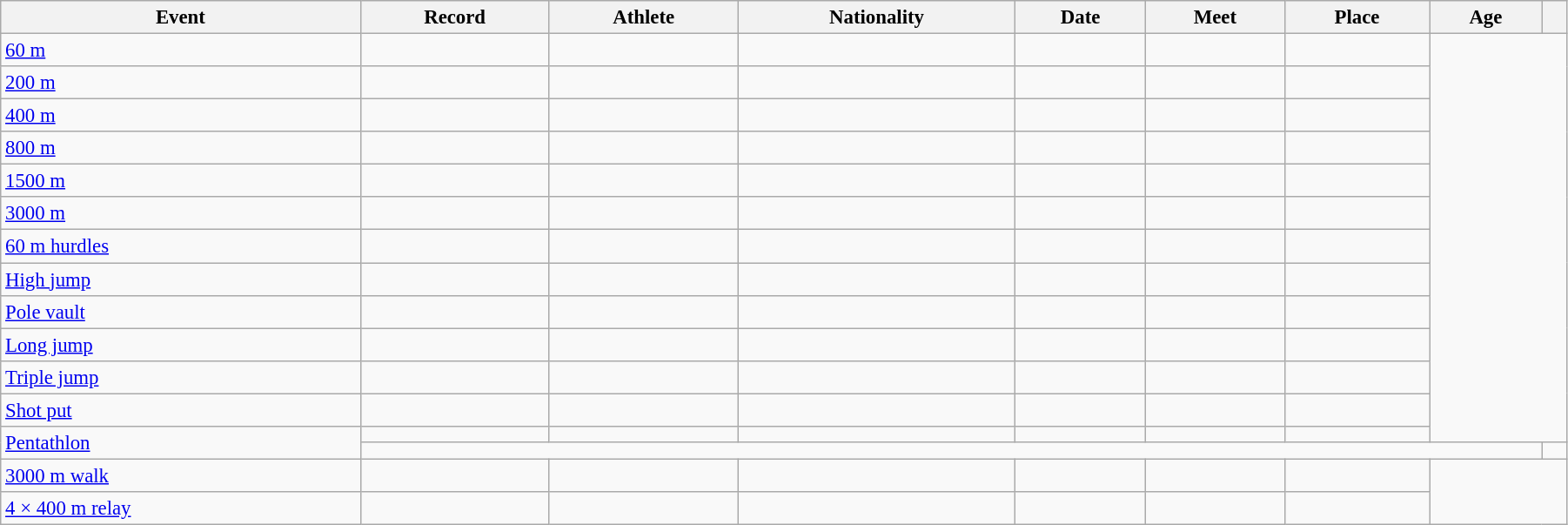<table class="wikitable" style="font-size:95%; width: 95%;">
<tr>
<th>Event</th>
<th>Record</th>
<th>Athlete</th>
<th>Nationality</th>
<th>Date</th>
<th>Meet</th>
<th>Place</th>
<th>Age</th>
<th></th>
</tr>
<tr>
<td><a href='#'>60 m</a></td>
<td></td>
<td></td>
<td></td>
<td></td>
<td></td>
<td></td>
</tr>
<tr>
<td><a href='#'>200 m</a></td>
<td></td>
<td></td>
<td></td>
<td></td>
<td></td>
<td></td>
</tr>
<tr>
<td><a href='#'>400 m</a></td>
<td></td>
<td></td>
<td></td>
<td></td>
<td></td>
<td></td>
</tr>
<tr>
<td><a href='#'>800 m</a></td>
<td></td>
<td></td>
<td></td>
<td></td>
<td></td>
<td></td>
</tr>
<tr>
<td><a href='#'>1500 m</a></td>
<td></td>
<td></td>
<td></td>
<td></td>
<td></td>
<td></td>
</tr>
<tr>
<td><a href='#'>3000 m</a></td>
<td></td>
<td></td>
<td></td>
<td></td>
<td></td>
<td></td>
</tr>
<tr>
<td><a href='#'>60 m hurdles</a></td>
<td></td>
<td></td>
<td></td>
<td></td>
<td></td>
<td></td>
</tr>
<tr>
<td><a href='#'>High jump</a></td>
<td></td>
<td></td>
<td></td>
<td></td>
<td></td>
<td></td>
</tr>
<tr>
<td><a href='#'>Pole vault</a></td>
<td></td>
<td></td>
<td></td>
<td></td>
<td></td>
<td></td>
</tr>
<tr>
<td><a href='#'>Long jump</a></td>
<td></td>
<td></td>
<td></td>
<td></td>
<td></td>
<td></td>
</tr>
<tr>
<td><a href='#'>Triple jump</a></td>
<td></td>
<td></td>
<td></td>
<td></td>
<td></td>
<td></td>
</tr>
<tr>
<td><a href='#'>Shot put</a></td>
<td></td>
<td></td>
<td></td>
<td></td>
<td></td>
<td></td>
</tr>
<tr>
<td rowspan=2><a href='#'>Pentathlon</a></td>
<td></td>
<td></td>
<td></td>
<td></td>
<td></td>
<td></td>
</tr>
<tr>
<td colspan=7></td>
<td></td>
</tr>
<tr>
<td><a href='#'>3000 m walk</a></td>
<td></td>
<td></td>
<td></td>
<td></td>
<td></td>
<td></td>
</tr>
<tr>
<td><a href='#'>4 × 400 m relay</a></td>
<td></td>
<td></td>
<td></td>
<td></td>
<td></td>
<td></td>
</tr>
</table>
